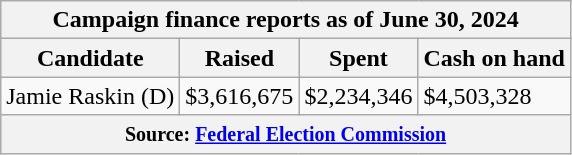<table class="wikitable sortable">
<tr>
<th colspan=4>Campaign finance reports as of June 30, 2024</th>
</tr>
<tr style="text-align:center;">
<th>Candidate</th>
<th>Raised</th>
<th>Spent</th>
<th>Cash on hand</th>
</tr>
<tr>
<td>Jamie Raskin (D)</td>
<td>$3,616,675</td>
<td>$2,234,346</td>
<td>$4,503,328</td>
</tr>
<tr>
<th colspan="4"><small>Source: <a href='#'>Federal Election Commission</a></small></th>
</tr>
</table>
